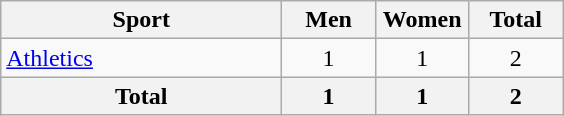<table class="wikitable sortable" style="text-align:center;">
<tr>
<th width=180>Sport</th>
<th width=55>Men</th>
<th width=55>Women</th>
<th width=55>Total</th>
</tr>
<tr>
<td align=left><a href='#'>Athletics</a></td>
<td>1</td>
<td>1</td>
<td>2</td>
</tr>
<tr>
<th>Total</th>
<th>1</th>
<th>1</th>
<th>2</th>
</tr>
</table>
